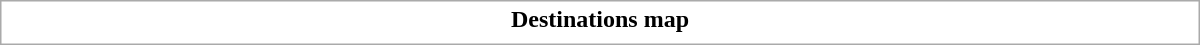<table class="collapsible uncollapsed" style="border:1px #aaa solid; width:50em; margin:0.2em auto">
<tr>
<th>Destinations map</th>
</tr>
<tr>
<td></td>
</tr>
</table>
